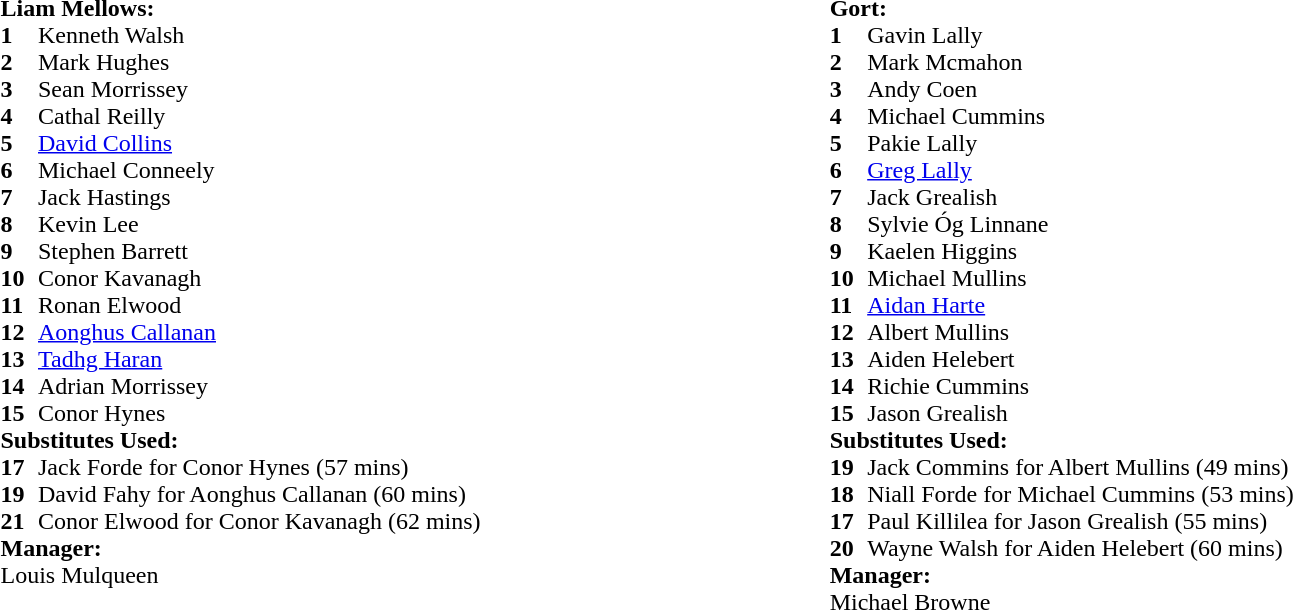<table style="width:75%;">
<tr>
<td style="vertical-align:top; width:50%;"><br><table style="font-size: 100%" cellspacing="0" cellpadding="0">
<tr>
<td colspan="4"><strong>Liam Mellows:</strong></td>
</tr>
<tr>
<th width=25></th>
</tr>
<tr>
<td><strong>1</strong></td>
<td>Kenneth Walsh</td>
</tr>
<tr>
<td><strong>2</strong></td>
<td>Mark Hughes</td>
</tr>
<tr>
<td><strong>3</strong></td>
<td>Sean Morrissey</td>
</tr>
<tr>
<td><strong>4</strong></td>
<td>Cathal Reilly</td>
</tr>
<tr>
<td><strong>5</strong></td>
<td><a href='#'>David Collins</a></td>
</tr>
<tr>
<td><strong>6</strong></td>
<td>Michael Conneely</td>
</tr>
<tr>
<td><strong>7</strong></td>
<td>Jack Hastings</td>
</tr>
<tr>
<td><strong>8</strong></td>
<td>Kevin Lee</td>
</tr>
<tr>
<td><strong>9</strong></td>
<td>Stephen Barrett</td>
</tr>
<tr>
<td><strong>10</strong></td>
<td>Conor Kavanagh</td>
</tr>
<tr>
<td><strong>11</strong></td>
<td>Ronan Elwood</td>
</tr>
<tr>
<td><strong>12</strong></td>
<td><a href='#'>Aonghus Callanan</a></td>
</tr>
<tr>
<td><strong>13</strong></td>
<td><a href='#'>Tadhg Haran</a></td>
</tr>
<tr>
<td><strong>14</strong></td>
<td>Adrian Morrissey</td>
</tr>
<tr>
<td><strong>15</strong></td>
<td>Conor Hynes</td>
</tr>
<tr>
<td colspan=3><strong>Substitutes Used:</strong></td>
</tr>
<tr>
<td><strong>17</strong></td>
<td>Jack Forde for Conor Hynes (57 mins)</td>
</tr>
<tr>
<td><strong>19</strong></td>
<td>David Fahy for Aonghus Callanan (60 mins)</td>
</tr>
<tr>
<td><strong>21</strong></td>
<td>Conor Elwood for Conor Kavanagh (62 mins)</td>
</tr>
<tr>
<td colspan=3><strong>Manager:</strong></td>
</tr>
<tr>
<td colspan=4>Louis Mulqueen</td>
</tr>
</table>
</td>
<td style="vertical-align:top; width:50%;"><br><table cellspacing="0" cellpadding="0" style="font-size:100%; margin:auto;">
<tr>
<td colspan="4"><strong>Gort:</strong></td>
</tr>
<tr>
<th width=25></th>
</tr>
<tr>
<td><strong>1</strong></td>
<td>Gavin Lally</td>
</tr>
<tr>
<td><strong>2</strong></td>
<td>Mark Mcmahon</td>
</tr>
<tr>
<td><strong>3</strong></td>
<td>Andy Coen</td>
</tr>
<tr>
<td><strong>4</strong></td>
<td>Michael Cummins</td>
</tr>
<tr>
<td><strong>5</strong></td>
<td>Pakie Lally</td>
</tr>
<tr>
<td><strong>6</strong></td>
<td><a href='#'>Greg Lally</a></td>
</tr>
<tr>
<td><strong>7</strong></td>
<td>Jack Grealish</td>
</tr>
<tr>
<td><strong>8</strong></td>
<td>Sylvie Óg Linnane</td>
</tr>
<tr>
<td><strong>9</strong></td>
<td>Kaelen Higgins</td>
</tr>
<tr>
<td><strong>10</strong></td>
<td>Michael Mullins</td>
</tr>
<tr>
<td><strong>11</strong></td>
<td><a href='#'>Aidan Harte</a></td>
</tr>
<tr>
<td><strong>12</strong></td>
<td>Albert Mullins</td>
</tr>
<tr>
<td><strong>13</strong></td>
<td>Aiden Helebert</td>
</tr>
<tr>
<td><strong>14</strong></td>
<td>Richie Cummins</td>
</tr>
<tr>
<td><strong>15</strong></td>
<td>Jason Grealish</td>
</tr>
<tr>
<td colspan=3><strong>Substitutes Used:</strong></td>
</tr>
<tr>
<td><strong>19</strong></td>
<td>Jack Commins for Albert Mullins (49 mins)</td>
</tr>
<tr>
<td><strong>18</strong></td>
<td>Niall Forde for Michael Cummins (53 mins)</td>
</tr>
<tr>
<td><strong>17</strong></td>
<td>Paul Killilea for Jason Grealish (55 mins)</td>
</tr>
<tr>
<td><strong>20</strong></td>
<td>Wayne Walsh for Aiden Helebert (60 mins)</td>
</tr>
<tr>
<td colspan=3><strong>Manager:</strong></td>
</tr>
<tr>
<td colspan=4>Michael Browne</td>
</tr>
</table>
</td>
</tr>
</table>
